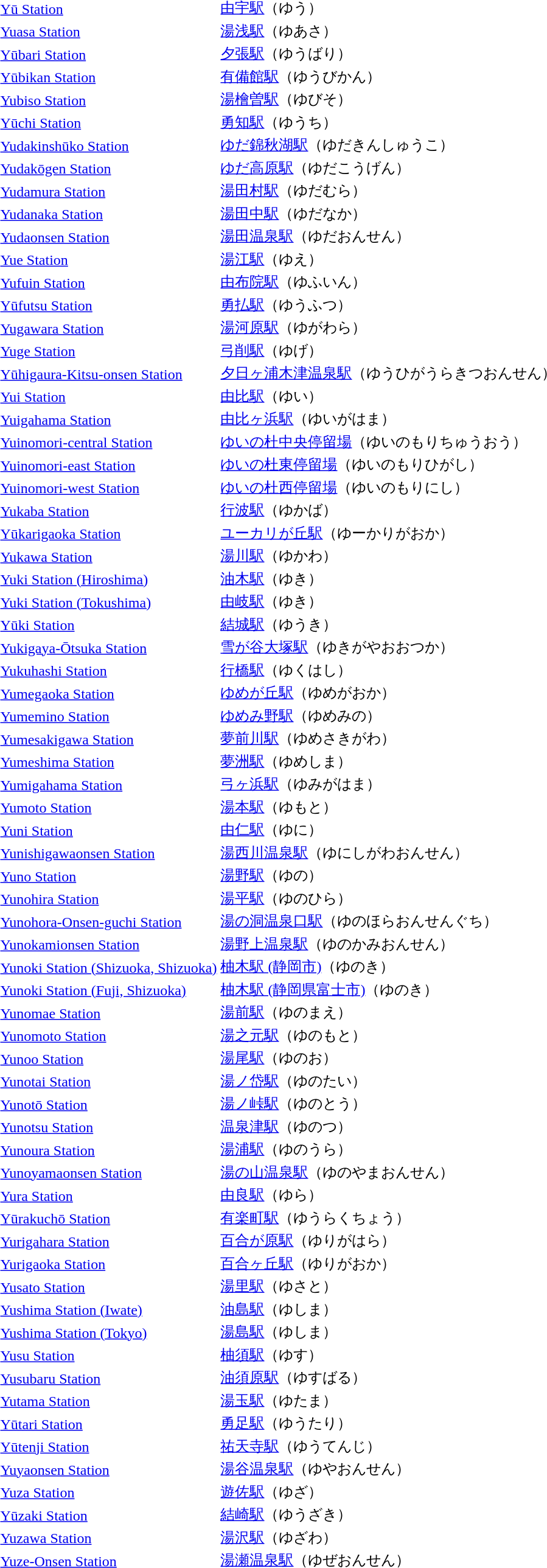<table>
<tr>
<td><a href='#'>Yū Station</a></td>
<td><a href='#'>由宇駅</a>（ゆう）</td>
</tr>
<tr>
<td><a href='#'>Yuasa Station</a></td>
<td><a href='#'>湯浅駅</a>（ゆあさ）</td>
</tr>
<tr>
<td><a href='#'>Yūbari Station</a></td>
<td><a href='#'>夕張駅</a>（ゆうばり）</td>
</tr>
<tr>
<td><a href='#'>Yūbikan Station</a></td>
<td><a href='#'>有備館駅</a>（ゆうびかん）</td>
</tr>
<tr>
<td><a href='#'>Yubiso Station</a></td>
<td><a href='#'>湯檜曽駅</a>（ゆびそ）</td>
</tr>
<tr>
<td><a href='#'>Yūchi Station</a></td>
<td><a href='#'>勇知駅</a>（ゆうち）</td>
</tr>
<tr>
<td><a href='#'>Yudakinshūko Station</a></td>
<td><a href='#'>ゆだ錦秋湖駅</a>（ゆだきんしゅうこ）</td>
</tr>
<tr>
<td><a href='#'>Yudakōgen Station</a></td>
<td><a href='#'>ゆだ高原駅</a>（ゆだこうげん）</td>
</tr>
<tr>
<td><a href='#'>Yudamura Station</a></td>
<td><a href='#'>湯田村駅</a>（ゆだむら）</td>
</tr>
<tr>
<td><a href='#'>Yudanaka Station</a></td>
<td><a href='#'>湯田中駅</a>（ゆだなか）</td>
</tr>
<tr>
<td><a href='#'>Yudaonsen Station</a></td>
<td><a href='#'>湯田温泉駅</a>（ゆだおんせん）</td>
</tr>
<tr>
<td><a href='#'>Yue Station</a></td>
<td><a href='#'>湯江駅</a>（ゆえ）</td>
</tr>
<tr>
<td><a href='#'>Yufuin Station</a></td>
<td><a href='#'>由布院駅</a>（ゆふいん）</td>
</tr>
<tr>
<td><a href='#'>Yūfutsu Station</a></td>
<td><a href='#'>勇払駅</a>（ゆうふつ）</td>
</tr>
<tr>
<td><a href='#'>Yugawara Station</a></td>
<td><a href='#'>湯河原駅</a>（ゆがわら）</td>
</tr>
<tr>
<td><a href='#'>Yuge Station</a></td>
<td><a href='#'>弓削駅</a>（ゆげ）</td>
</tr>
<tr>
<td><a href='#'>Yūhigaura-Kitsu-onsen Station</a></td>
<td><a href='#'>夕日ヶ浦木津温泉駅</a>（ゆうひがうらきつおんせん）</td>
</tr>
<tr>
<td><a href='#'>Yui Station</a></td>
<td><a href='#'>由比駅</a>（ゆい）</td>
</tr>
<tr>
<td><a href='#'>Yuigahama Station</a></td>
<td><a href='#'>由比ヶ浜駅</a>（ゆいがはま）</td>
</tr>
<tr>
<td><a href='#'>Yuinomori-central Station</a></td>
<td><a href='#'>ゆいの杜中央停留場</a>（ゆいのもりちゅうおう）</td>
</tr>
<tr>
<td><a href='#'>Yuinomori-east Station</a></td>
<td><a href='#'>ゆいの杜東停留場</a>（ゆいのもりひがし）</td>
</tr>
<tr>
<td><a href='#'>Yuinomori-west Station</a></td>
<td><a href='#'>ゆいの杜西停留場</a>（ゆいのもりにし）</td>
</tr>
<tr>
<td><a href='#'>Yukaba Station</a></td>
<td><a href='#'>行波駅</a>（ゆかば）</td>
</tr>
<tr>
<td><a href='#'>Yūkarigaoka Station</a></td>
<td><a href='#'>ユーカリが丘駅</a>（ゆーかりがおか）</td>
</tr>
<tr>
<td><a href='#'>Yukawa Station</a></td>
<td><a href='#'>湯川駅</a>（ゆかわ）</td>
</tr>
<tr>
<td><a href='#'>Yuki Station (Hiroshima)</a></td>
<td><a href='#'>油木駅</a>（ゆき）</td>
</tr>
<tr>
<td><a href='#'>Yuki Station (Tokushima)</a></td>
<td><a href='#'>由岐駅</a>（ゆき）</td>
</tr>
<tr>
<td><a href='#'>Yūki Station</a></td>
<td><a href='#'>結城駅</a>（ゆうき）</td>
</tr>
<tr>
<td><a href='#'>Yukigaya-Ōtsuka Station</a></td>
<td><a href='#'>雪が谷大塚駅</a>（ゆきがやおおつか）</td>
</tr>
<tr>
<td><a href='#'>Yukuhashi Station</a></td>
<td><a href='#'>行橋駅</a>（ゆくはし）</td>
</tr>
<tr>
<td><a href='#'>Yumegaoka Station</a></td>
<td><a href='#'>ゆめが丘駅</a>（ゆめがおか）</td>
</tr>
<tr>
<td><a href='#'>Yumemino Station</a></td>
<td><a href='#'>ゆめみ野駅</a>（ゆめみの）</td>
</tr>
<tr>
<td><a href='#'>Yumesakigawa Station</a></td>
<td><a href='#'>夢前川駅</a>（ゆめさきがわ）</td>
</tr>
<tr>
<td><a href='#'>Yumeshima Station</a></td>
<td><a href='#'>夢洲駅</a>（ゆめしま）</td>
</tr>
<tr>
<td><a href='#'>Yumigahama Station</a></td>
<td><a href='#'>弓ヶ浜駅</a>（ゆみがはま）</td>
</tr>
<tr>
<td><a href='#'>Yumoto Station</a></td>
<td><a href='#'>湯本駅</a>（ゆもと）</td>
</tr>
<tr>
<td><a href='#'>Yuni Station</a></td>
<td><a href='#'>由仁駅</a>（ゆに）</td>
</tr>
<tr>
<td><a href='#'>Yunishigawaonsen Station</a></td>
<td><a href='#'>湯西川温泉駅</a>（ゆにしがわおんせん）</td>
</tr>
<tr>
<td><a href='#'>Yuno Station</a></td>
<td><a href='#'>湯野駅</a>（ゆの）</td>
</tr>
<tr>
<td><a href='#'>Yunohira Station</a></td>
<td><a href='#'>湯平駅</a>（ゆのひら）</td>
</tr>
<tr>
<td><a href='#'>Yunohora-Onsen-guchi Station</a></td>
<td><a href='#'>湯の洞温泉口駅</a>（ゆのほらおんせんぐち）</td>
</tr>
<tr>
<td><a href='#'>Yunokamionsen Station</a></td>
<td><a href='#'>湯野上温泉駅</a>（ゆのかみおんせん）</td>
</tr>
<tr>
<td><a href='#'>Yunoki Station (Shizuoka, Shizuoka)</a></td>
<td><a href='#'>柚木駅 (静岡市)</a>（ゆのき）</td>
</tr>
<tr>
<td><a href='#'>Yunoki Station (Fuji, Shizuoka)</a></td>
<td><a href='#'>柚木駅 (静岡県富士市)</a>（ゆのき）</td>
</tr>
<tr>
<td><a href='#'>Yunomae Station</a></td>
<td><a href='#'>湯前駅</a>（ゆのまえ）</td>
</tr>
<tr>
<td><a href='#'>Yunomoto Station</a></td>
<td><a href='#'>湯之元駅</a>（ゆのもと）</td>
</tr>
<tr>
<td><a href='#'>Yunoo Station</a></td>
<td><a href='#'>湯尾駅</a>（ゆのお）</td>
</tr>
<tr>
<td><a href='#'>Yunotai Station</a></td>
<td><a href='#'>湯ノ岱駅</a>（ゆのたい）</td>
</tr>
<tr>
<td><a href='#'>Yunotō Station</a></td>
<td><a href='#'>湯ノ峠駅</a>（ゆのとう）</td>
</tr>
<tr>
<td><a href='#'>Yunotsu Station</a></td>
<td><a href='#'>温泉津駅</a>（ゆのつ）</td>
</tr>
<tr>
<td><a href='#'>Yunoura Station</a></td>
<td><a href='#'>湯浦駅</a>（ゆのうら）</td>
</tr>
<tr>
<td><a href='#'>Yunoyamaonsen Station</a></td>
<td><a href='#'>湯の山温泉駅</a>（ゆのやまおんせん）</td>
</tr>
<tr>
<td><a href='#'>Yura Station</a></td>
<td><a href='#'>由良駅</a>（ゆら）</td>
</tr>
<tr>
<td><a href='#'>Yūrakuchō Station</a></td>
<td><a href='#'>有楽町駅</a>（ゆうらくちょう）</td>
</tr>
<tr>
<td><a href='#'>Yurigahara Station</a></td>
<td><a href='#'>百合が原駅</a>（ゆりがはら）</td>
</tr>
<tr>
<td><a href='#'>Yurigaoka Station</a></td>
<td><a href='#'>百合ヶ丘駅</a>（ゆりがおか）</td>
</tr>
<tr>
<td><a href='#'>Yusato Station</a></td>
<td><a href='#'>湯里駅</a>（ゆさと）</td>
</tr>
<tr>
<td><a href='#'>Yushima Station (Iwate)</a></td>
<td><a href='#'>油島駅</a>（ゆしま）</td>
</tr>
<tr>
<td><a href='#'>Yushima Station (Tokyo)</a></td>
<td><a href='#'>湯島駅</a>（ゆしま）</td>
</tr>
<tr>
<td><a href='#'>Yusu Station</a></td>
<td><a href='#'>柚須駅</a>（ゆす）</td>
</tr>
<tr>
<td><a href='#'>Yusubaru Station</a></td>
<td><a href='#'>油須原駅</a>（ゆすばる）</td>
</tr>
<tr>
<td><a href='#'>Yutama Station</a></td>
<td><a href='#'>湯玉駅</a>（ゆたま）</td>
</tr>
<tr>
<td><a href='#'>Yūtari Station</a></td>
<td><a href='#'>勇足駅</a>（ゆうたり）</td>
</tr>
<tr>
<td><a href='#'>Yūtenji Station</a></td>
<td><a href='#'>祐天寺駅</a>（ゆうてんじ）</td>
</tr>
<tr>
<td><a href='#'>Yuyaonsen Station</a></td>
<td><a href='#'>湯谷温泉駅</a>（ゆやおんせん）</td>
</tr>
<tr>
<td><a href='#'>Yuza Station</a></td>
<td><a href='#'>遊佐駅</a>（ゆざ）</td>
</tr>
<tr>
<td><a href='#'>Yūzaki Station</a></td>
<td><a href='#'>結崎駅</a>（ゆうざき）</td>
</tr>
<tr>
<td><a href='#'>Yuzawa Station</a></td>
<td><a href='#'>湯沢駅</a>（ゆざわ）</td>
</tr>
<tr>
<td><a href='#'>Yuze-Onsen Station</a></td>
<td><a href='#'>湯瀬温泉駅</a>（ゆぜおんせん）</td>
</tr>
</table>
